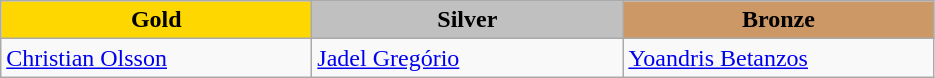<table class="wikitable" style="text-align:left">
<tr align="center">
<td width=200 bgcolor=gold><strong>Gold</strong></td>
<td width=200 bgcolor=silver><strong>Silver</strong></td>
<td width=200 bgcolor=CC9966><strong>Bronze</strong></td>
</tr>
<tr>
<td><a href='#'>Christian Olsson</a><br><em></em></td>
<td><a href='#'>Jadel Gregório</a><br><em></em></td>
<td><a href='#'>Yoandris Betanzos</a><br><em></em></td>
</tr>
</table>
